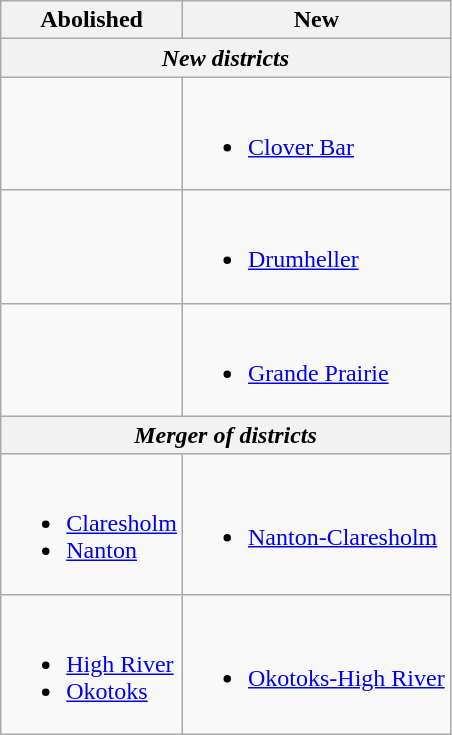<table class="wikitable">
<tr>
<th>Abolished</th>
<th>New</th>
</tr>
<tr>
<th colspan="2"><em>New districts</em></th>
</tr>
<tr>
<td></td>
<td><br><ul><li><a href='#'>Clover Bar</a></li></ul></td>
</tr>
<tr>
<td></td>
<td><br><ul><li><a href='#'>Drumheller</a></li></ul></td>
</tr>
<tr>
<td></td>
<td><br><ul><li><a href='#'>Grande Prairie</a></li></ul></td>
</tr>
<tr>
<th colspan="2"><em>Merger of districts</em></th>
</tr>
<tr>
<td><br><ul><li><a href='#'>Claresholm</a></li><li><a href='#'>Nanton</a></li></ul></td>
<td><br><ul><li><a href='#'>Nanton-Claresholm</a></li></ul></td>
</tr>
<tr>
<td><br><ul><li><a href='#'>High River</a></li><li><a href='#'>Okotoks</a></li></ul></td>
<td><br><ul><li><a href='#'>Okotoks-High River</a></li></ul></td>
</tr>
</table>
